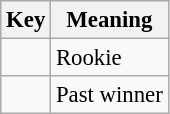<table class="wikitable" style="font-size: 95%;">
<tr>
<th>Key</th>
<th>Meaning</th>
</tr>
<tr>
<td align="center"><strong></strong></td>
<td>Rookie</td>
</tr>
<tr>
<td align="center"><strong></strong></td>
<td>Past winner</td>
</tr>
</table>
